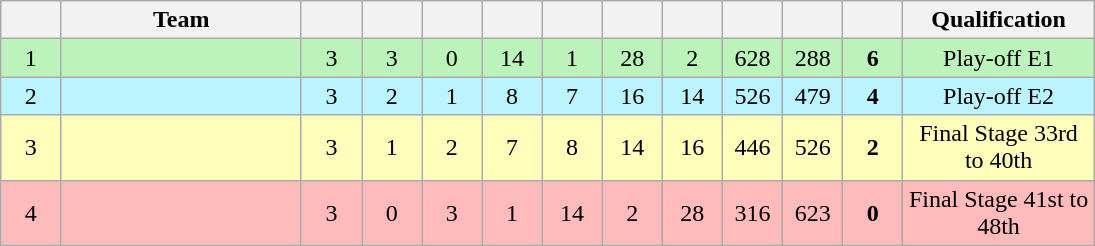<table class=wikitable style="text-align:center" width=730>
<tr>
<th width=5.5%></th>
<th width=22%>Team</th>
<th width=5.5%></th>
<th width=5.5%></th>
<th width=5.5%></th>
<th width=5.5%></th>
<th width=5.5%></th>
<th width=5.5%></th>
<th width=5.5%></th>
<th width=5.5%></th>
<th width=5.5%></th>
<th width=5.5%></th>
<th width=18%>Qualification</th>
</tr>
<tr bgcolor=#bbf3bb>
<td>1</td>
<td style="text-align:left"></td>
<td>3</td>
<td>3</td>
<td>0</td>
<td>14</td>
<td>1</td>
<td>28</td>
<td>2</td>
<td>628</td>
<td>288</td>
<td><strong>6</strong></td>
<td>Play-off E1</td>
</tr>
<tr bgcolor=#bbf3ff>
<td>2</td>
<td style="text-align:left"></td>
<td>3</td>
<td>2</td>
<td>1</td>
<td>8</td>
<td>7</td>
<td>16</td>
<td>14</td>
<td>526</td>
<td>479</td>
<td><strong>4</strong></td>
<td>Play-off E2</td>
</tr>
<tr bgcolor=#ffffbb>
<td>3</td>
<td style="text-align:left"></td>
<td>3</td>
<td>1</td>
<td>2</td>
<td>7</td>
<td>8</td>
<td>14</td>
<td>16</td>
<td>446</td>
<td>526</td>
<td><strong>2</strong></td>
<td>Final Stage 33rd to 40th</td>
</tr>
<tr bgcolor=#ffbbbb>
<td>4</td>
<td style="text-align:left"></td>
<td>3</td>
<td>0</td>
<td>3</td>
<td>1</td>
<td>14</td>
<td>2</td>
<td>28</td>
<td>316</td>
<td>623</td>
<td><strong>0</strong></td>
<td>Final Stage 41st to 48th</td>
</tr>
</table>
